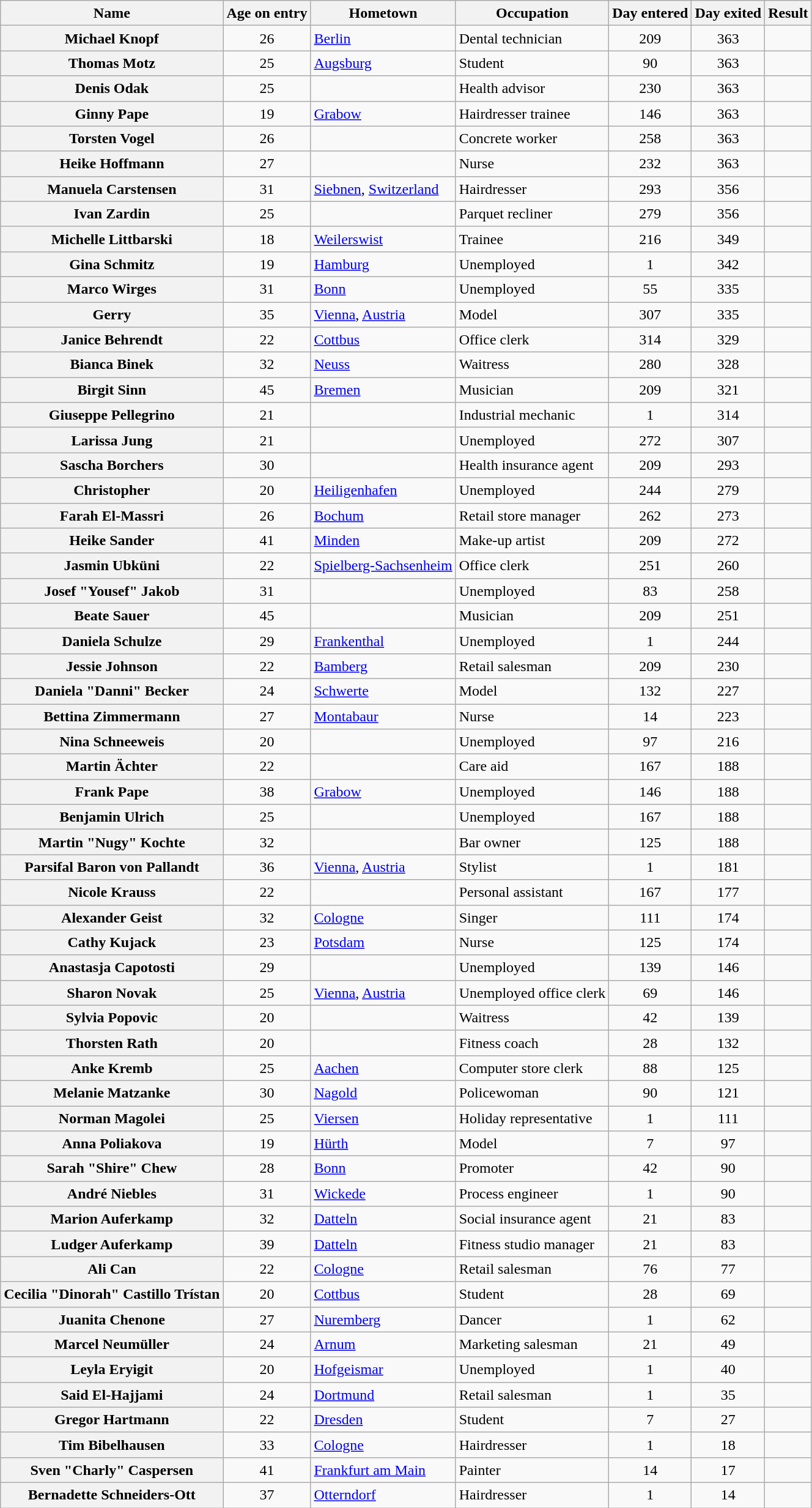<table class="wikitable sortable" style="text-align:left; line-height:20px; width:auto;">
<tr>
<th scope="col">Name</th>
<th scope="col">Age on entry</th>
<th scope="col">Hometown</th>
<th scope="col">Occupation</th>
<th scope="col">Day entered</th>
<th scope="col">Day exited</th>
<th scope="col">Result</th>
</tr>
<tr>
<th scope="row">Michael Knopf</th>
<td align="center">26</td>
<td><a href='#'>Berlin</a></td>
<td>Dental technician</td>
<td align="center">209</td>
<td align="center">363</td>
<td></td>
</tr>
<tr>
<th scope="row">Thomas Motz</th>
<td align="center">25</td>
<td><a href='#'>Augsburg</a></td>
<td>Student</td>
<td align="center">90</td>
<td align="center">363</td>
<td></td>
</tr>
<tr>
<th scope=row>Denis Odak</th>
<td align=center>25</td>
<td></td>
<td>Health advisor</td>
<td align="center">230</td>
<td align="center">363</td>
<td></td>
</tr>
<tr>
<th scope=row>Ginny Pape</th>
<td align=center>19</td>
<td><a href='#'>Grabow</a></td>
<td>Hairdresser trainee</td>
<td align="center">146</td>
<td align="center">363</td>
<td></td>
</tr>
<tr>
<th scope=row>Torsten Vogel</th>
<td align=center>26</td>
<td></td>
<td>Concrete worker</td>
<td align="center">258</td>
<td align="center">363</td>
<td></td>
</tr>
<tr>
<th scope=row>Heike Hoffmann</th>
<td align=center>27</td>
<td></td>
<td>Nurse</td>
<td align="center">232</td>
<td align="center">363</td>
<td></td>
</tr>
<tr>
<th scope=row>Manuela Carstensen</th>
<td align=center>31</td>
<td><a href='#'>Siebnen</a>, <a href='#'>Switzerland</a></td>
<td>Hairdresser</td>
<td align="center">293</td>
<td align="center">356</td>
<td></td>
</tr>
<tr>
<th scope=row>Ivan Zardin</th>
<td align=center>25</td>
<td></td>
<td>Parquet recliner</td>
<td align="center">279</td>
<td align="center">356</td>
<td></td>
</tr>
<tr>
<th scope=row>Michelle Littbarski</th>
<td align=center>18</td>
<td><a href='#'>Weilerswist</a></td>
<td>Trainee</td>
<td align="center">216</td>
<td align="center">349</td>
<td></td>
</tr>
<tr>
<th scope=row>Gina Schmitz</th>
<td align=center>19</td>
<td><a href='#'>Hamburg</a></td>
<td>Unemployed</td>
<td align="center">1</td>
<td align="center">342</td>
<td></td>
</tr>
<tr>
<th scope=row>Marco Wirges</th>
<td align=center>31</td>
<td><a href='#'>Bonn</a></td>
<td>Unemployed</td>
<td align="center">55</td>
<td align="center">335</td>
<td></td>
</tr>
<tr>
<th scope=row>Gerry</th>
<td align=center>35</td>
<td><a href='#'>Vienna</a>, <a href='#'>Austria</a></td>
<td>Model</td>
<td align="center">307</td>
<td align="center">335</td>
<td></td>
</tr>
<tr>
<th scope=row>Janice Behrendt</th>
<td align=center>22</td>
<td><a href='#'>Cottbus</a></td>
<td>Office clerk</td>
<td align="center">314</td>
<td align="center">329</td>
<td></td>
</tr>
<tr>
<th scope=row>Bianca Binek</th>
<td align=center>32</td>
<td><a href='#'>Neuss</a></td>
<td>Waitress</td>
<td align="center">280</td>
<td align="center">328</td>
<td></td>
</tr>
<tr>
<th scope=row>Birgit Sinn</th>
<td align=center>45</td>
<td><a href='#'>Bremen</a></td>
<td>Musician</td>
<td align="center">209</td>
<td align="center">321</td>
<td></td>
</tr>
<tr>
<th scope=row>Giuseppe Pellegrino</th>
<td align=center>21</td>
<td></td>
<td>Industrial mechanic</td>
<td align="center">1</td>
<td align="center">314</td>
<td></td>
</tr>
<tr>
<th scope=row>Larissa Jung</th>
<td align=center>21</td>
<td></td>
<td>Unemployed</td>
<td align="center">272</td>
<td align="center">307</td>
<td></td>
</tr>
<tr>
<th scope=row>Sascha Borchers</th>
<td align=center>30</td>
<td></td>
<td>Health insurance agent</td>
<td align="center">209</td>
<td align="center">293</td>
<td></td>
</tr>
<tr>
<th scope=row>Christopher</th>
<td align=center>20</td>
<td><a href='#'>Heiligenhafen</a></td>
<td>Unemployed</td>
<td align="center">244</td>
<td align="center">279</td>
<td></td>
</tr>
<tr>
<th scope=row>Farah El-Massri</th>
<td align=center>26</td>
<td><a href='#'>Bochum</a></td>
<td>Retail store manager</td>
<td align="center">262</td>
<td align="center">273</td>
<td></td>
</tr>
<tr>
<th scope=row>Heike Sander</th>
<td align=center>41</td>
<td><a href='#'>Minden</a></td>
<td>Make-up artist</td>
<td align="center">209</td>
<td align="center">272</td>
<td></td>
</tr>
<tr>
<th scope=row>Jasmin Ubküni</th>
<td align=center>22</td>
<td><a href='#'>Spielberg-Sachsenheim</a></td>
<td>Office clerk</td>
<td align="center">251</td>
<td align="center">260</td>
<td></td>
</tr>
<tr>
<th scope=row>Josef "Yousef" Jakob</th>
<td align=center>31</td>
<td></td>
<td>Unemployed</td>
<td align="center">83</td>
<td align="center">258</td>
<td></td>
</tr>
<tr>
<th scope=row>Beate Sauer</th>
<td align=center>45</td>
<td></td>
<td>Musician</td>
<td align="center">209</td>
<td align="center">251</td>
<td></td>
</tr>
<tr>
<th scope=row>Daniela Schulze</th>
<td align=center>29</td>
<td><a href='#'>Frankenthal</a></td>
<td>Unemployed</td>
<td align="center">1</td>
<td align="center">244</td>
<td></td>
</tr>
<tr>
<th scope=row>Jessie Johnson</th>
<td align=center>22</td>
<td><a href='#'>Bamberg</a></td>
<td>Retail salesman</td>
<td align="center">209</td>
<td align="center">230</td>
<td></td>
</tr>
<tr>
<th scope=row>Daniela "Danni" Becker</th>
<td align=center>24</td>
<td><a href='#'>Schwerte</a></td>
<td>Model</td>
<td align="center">132</td>
<td align="center">227</td>
<td></td>
</tr>
<tr>
<th scope=row>Bettina Zimmermann</th>
<td align=center>27</td>
<td><a href='#'>Montabaur</a></td>
<td>Nurse</td>
<td align="center">14</td>
<td align="center">223</td>
<td></td>
</tr>
<tr>
<th scope=row>Nina Schneeweis</th>
<td align=center>20</td>
<td></td>
<td>Unemployed</td>
<td align="center">97</td>
<td align="center">216</td>
<td></td>
</tr>
<tr>
<th scope=row>Martin Ächter</th>
<td align=center>22</td>
<td></td>
<td>Care aid</td>
<td align="center">167</td>
<td align="center">188</td>
<td></td>
</tr>
<tr>
<th scope=row>Frank Pape</th>
<td align=center>38</td>
<td><a href='#'>Grabow</a></td>
<td>Unemployed</td>
<td align="center">146</td>
<td align="center">188</td>
<td></td>
</tr>
<tr>
<th scope=row>Benjamin Ulrich</th>
<td align=center>25</td>
<td></td>
<td>Unemployed</td>
<td align="center">167</td>
<td align="center">188</td>
<td></td>
</tr>
<tr>
<th scope=row>Martin "Nugy" Kochte</th>
<td align=center>32</td>
<td></td>
<td>Bar owner</td>
<td align="center">125</td>
<td align="center">188</td>
<td></td>
</tr>
<tr>
<th scope=row>Parsifal Baron von Pallandt</th>
<td align=center>36</td>
<td><a href='#'>Vienna</a>, <a href='#'>Austria</a></td>
<td>Stylist</td>
<td align="center">1</td>
<td align="center">181</td>
<td></td>
</tr>
<tr>
<th scope=row>Nicole Krauss</th>
<td align=center>22</td>
<td></td>
<td>Personal assistant</td>
<td align="center">167</td>
<td align="center">177</td>
<td></td>
</tr>
<tr>
<th scope=row>Alexander Geist</th>
<td align=center>32</td>
<td><a href='#'>Cologne</a></td>
<td>Singer</td>
<td align="center">111</td>
<td align="center">174</td>
<td></td>
</tr>
<tr>
<th scope=row>Cathy Kujack</th>
<td align=center>23</td>
<td><a href='#'>Potsdam</a></td>
<td>Nurse</td>
<td align="center">125</td>
<td align="center">174</td>
<td></td>
</tr>
<tr>
<th scope=row>Anastasja Capotosti</th>
<td align=center>29</td>
<td></td>
<td>Unemployed</td>
<td align="center">139</td>
<td align="center">146</td>
<td></td>
</tr>
<tr>
<th scope=row>Sharon Novak</th>
<td align=center>25</td>
<td><a href='#'>Vienna</a>, <a href='#'>Austria</a></td>
<td>Unemployed office clerk</td>
<td align="center">69</td>
<td align="center">146</td>
<td></td>
</tr>
<tr>
<th scope=row>Sylvia Popovic</th>
<td align=center>20</td>
<td></td>
<td>Waitress</td>
<td align="center">42</td>
<td align="center">139</td>
<td></td>
</tr>
<tr>
<th scope=row>Thorsten Rath</th>
<td align=center>20</td>
<td></td>
<td>Fitness coach</td>
<td align="center">28</td>
<td align="center">132</td>
<td></td>
</tr>
<tr>
<th scope=row>Anke Kremb</th>
<td align=center>25</td>
<td><a href='#'>Aachen</a></td>
<td>Computer store clerk</td>
<td align="center">88</td>
<td align="center">125</td>
<td></td>
</tr>
<tr>
<th scope=row>Melanie Matzanke</th>
<td align=center>30</td>
<td><a href='#'>Nagold</a></td>
<td>Policewoman</td>
<td align="center">90</td>
<td align="center">121</td>
<td></td>
</tr>
<tr>
<th scope=row>Norman Magolei</th>
<td align=center>25</td>
<td><a href='#'>Viersen</a></td>
<td>Holiday representative</td>
<td align="center">1</td>
<td align="center">111</td>
<td></td>
</tr>
<tr>
<th scope=row>Anna Poliakova</th>
<td align=center>19</td>
<td><a href='#'>Hürth</a></td>
<td>Model</td>
<td align="center">7</td>
<td align="center">97</td>
<td></td>
</tr>
<tr>
<th scope=row>Sarah "Shire" Chew</th>
<td align=center>28</td>
<td><a href='#'>Bonn</a></td>
<td>Promoter</td>
<td align="center">42</td>
<td align="center">90</td>
<td></td>
</tr>
<tr>
<th scope=row>André Niebles</th>
<td align=center>31</td>
<td><a href='#'>Wickede</a></td>
<td>Process engineer</td>
<td align="center">1</td>
<td align="center">90</td>
<td></td>
</tr>
<tr>
<th scope=row>Marion Auferkamp</th>
<td align=center>32</td>
<td><a href='#'>Datteln</a></td>
<td>Social insurance agent</td>
<td align="center">21</td>
<td align="center">83</td>
<td></td>
</tr>
<tr>
<th scope=row>Ludger Auferkamp</th>
<td align=center>39</td>
<td><a href='#'>Datteln</a></td>
<td>Fitness studio manager</td>
<td align="center">21</td>
<td align="center">83</td>
<td></td>
</tr>
<tr>
<th scope=row>Ali Can</th>
<td align=center>22</td>
<td><a href='#'>Cologne</a></td>
<td>Retail salesman</td>
<td align="center">76</td>
<td align="center">77</td>
<td></td>
</tr>
<tr>
<th scope=row>Cecilia "Dinorah" Castillo Trístan</th>
<td align=center>20</td>
<td><a href='#'>Cottbus</a></td>
<td>Student</td>
<td align="center">28</td>
<td align="center">69</td>
<td></td>
</tr>
<tr>
<th scope=row>Juanita Chenone</th>
<td align=center>27</td>
<td><a href='#'>Nuremberg</a></td>
<td>Dancer</td>
<td align="center">1</td>
<td align="center">62</td>
<td></td>
</tr>
<tr>
<th scope=row>Marcel Neumüller</th>
<td align=center>24</td>
<td><a href='#'>Arnum</a></td>
<td>Marketing salesman</td>
<td align="center">21</td>
<td align="center">49</td>
<td></td>
</tr>
<tr>
<th scope=row>Leyla Eryigit</th>
<td align=center>20</td>
<td><a href='#'>Hofgeismar</a></td>
<td>Unemployed</td>
<td align="center">1</td>
<td align="center">40</td>
<td></td>
</tr>
<tr>
<th scope=row>Said El-Hajjami</th>
<td align=center>24</td>
<td><a href='#'>Dortmund</a></td>
<td>Retail salesman</td>
<td align="center">1</td>
<td align="center">35</td>
<td></td>
</tr>
<tr>
<th scope=row>Gregor Hartmann</th>
<td align=center>22</td>
<td><a href='#'>Dresden</a></td>
<td>Student</td>
<td align="center">7</td>
<td align="center">27</td>
<td></td>
</tr>
<tr>
<th scope=row>Tim Bibelhausen</th>
<td align=center>33</td>
<td><a href='#'>Cologne</a></td>
<td>Hairdresser</td>
<td align="center">1</td>
<td align="center">18</td>
<td></td>
</tr>
<tr>
<th scope=row>Sven "Charly" Caspersen</th>
<td align=center>41</td>
<td><a href='#'>Frankfurt am Main</a></td>
<td>Painter</td>
<td align="center">14</td>
<td align="center">17</td>
<td></td>
</tr>
<tr>
<th scope=row>Bernadette Schneiders-Ott</th>
<td align=center>37</td>
<td><a href='#'>Otterndorf</a></td>
<td>Hairdresser</td>
<td align="center">1</td>
<td align="center">14</td>
<td></td>
</tr>
</table>
